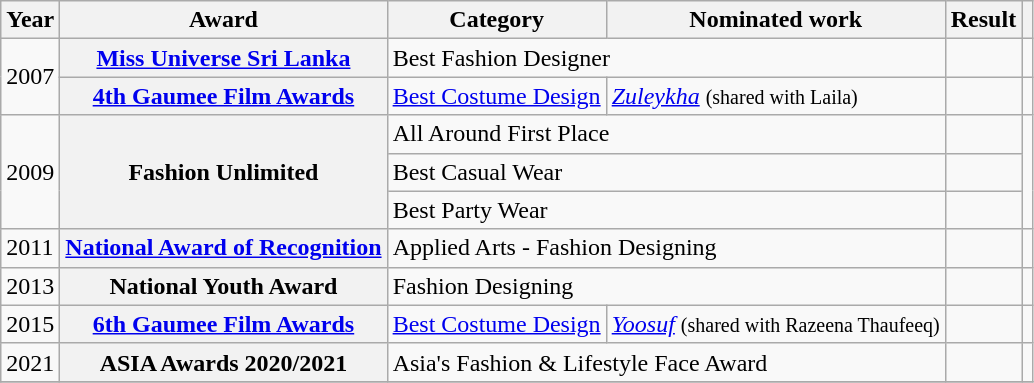<table class="wikitable plainrowheaders sortable">
<tr>
<th scope="col">Year</th>
<th scope="col">Award</th>
<th scope="col">Category</th>
<th scope="col">Nominated work</th>
<th scope="col">Result</th>
<th scope="col" class="unsortable"></th>
</tr>
<tr>
<td rowspan="2">2007</td>
<th scope="row"><a href='#'>Miss Universe Sri Lanka</a></th>
<td colspan="2">Best Fashion Designer</td>
<td></td>
<td style="text-align:center;"></td>
</tr>
<tr>
<th scope="row"><a href='#'>4th Gaumee Film Awards</a></th>
<td><a href='#'>Best Costume Design</a></td>
<td><em><a href='#'>Zuleykha</a></em> <small>(shared with Laila)</small></td>
<td></td>
<td style="text-align:center;"></td>
</tr>
<tr>
<td rowspan="3">2009</td>
<th scope="row" rowspan="3">Fashion Unlimited</th>
<td colspan="2">All Around First Place</td>
<td></td>
<td rowspan="3" style="text-align:center;"></td>
</tr>
<tr>
<td colspan="2">Best Casual Wear</td>
<td></td>
</tr>
<tr>
<td colspan="2">Best Party Wear</td>
<td></td>
</tr>
<tr>
<td>2011</td>
<th scope="row"><a href='#'>National Award of Recognition</a></th>
<td colspan="2">Applied Arts - Fashion Designing</td>
<td></td>
<td style="text-align:center;"></td>
</tr>
<tr>
<td>2013</td>
<th scope="row">National Youth Award</th>
<td colspan="2">Fashion Designing</td>
<td></td>
<td style="text-align:center;"></td>
</tr>
<tr>
<td>2015</td>
<th scope="row"><a href='#'>6th Gaumee Film Awards</a></th>
<td><a href='#'>Best Costume Design</a></td>
<td><em><a href='#'>Yoosuf</a></em> <small>(shared with Razeena Thaufeeq)</small></td>
<td></td>
<td style="text-align:center;"></td>
</tr>
<tr>
<td>2021</td>
<th scope="row">ASIA Awards 2020/2021</th>
<td colspan="2">Asia's Fashion & Lifestyle Face Award</td>
<td></td>
<td style="text-align:center;"></td>
</tr>
<tr>
</tr>
</table>
